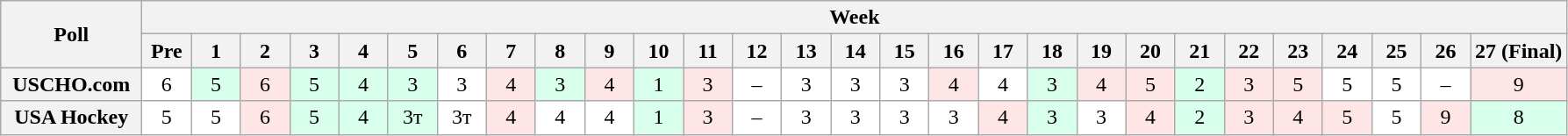<table class="wikitable" style="white-space:nowrap;">
<tr>
<th scope="col" width="100" rowspan="2">Poll</th>
<th colspan="28">Week</th>
</tr>
<tr>
<th scope="col" width="30">Pre</th>
<th scope="col" width="30">1</th>
<th scope="col" width="30">2</th>
<th scope="col" width="30">3</th>
<th scope="col" width="30">4</th>
<th scope="col" width="30">5</th>
<th scope="col" width="30">6</th>
<th scope="col" width="30">7</th>
<th scope="col" width="30">8</th>
<th scope="col" width="30">9</th>
<th scope="col" width="30">10</th>
<th scope="col" width="30">11</th>
<th scope="col" width="30">12</th>
<th scope="col" width="30">13</th>
<th scope="col" width="30">14</th>
<th scope="col" width="30">15</th>
<th scope="col" width="30">16</th>
<th scope="col" width="30">17</th>
<th scope="col" width="30">18</th>
<th scope="col" width="30">19</th>
<th scope="col" width="30">20</th>
<th scope="col" width="30">21</th>
<th scope="col" width="30">22</th>
<th scope="col" width="30">23</th>
<th scope="col" width="30">24</th>
<th scope="col" width="30">25</th>
<th scope="col" width="30">26</th>
<th scope="col" width="30">27 (Final)</th>
</tr>
<tr style="text-align:center;">
<th>USCHO.com</th>
<td bgcolor=FFFFFF>6</td>
<td bgcolor=D8FFEB>5</td>
<td bgcolor=FFE6E6>6</td>
<td bgcolor=D8FFEB>5 </td>
<td bgcolor=D8FFEB>4 </td>
<td bgcolor=D8FFEB>3 </td>
<td bgcolor=FFFFFF>3</td>
<td bgcolor=FFE6E6>4</td>
<td bgcolor=D8FFEB>3 </td>
<td bgcolor=FFE6E6>4 </td>
<td bgcolor=D8FFEB>1 </td>
<td bgcolor=FFE6E6>3 </td>
<td bgcolor=FFFFFF>–</td>
<td bgcolor=FFFFFF>3</td>
<td bgcolor=FFFFFF>3 </td>
<td bgcolor=FFFFFF>3</td>
<td bgcolor=FFE6E6>4 </td>
<td bgcolor=FFFFFF>4</td>
<td bgcolor=D8FFEB>3</td>
<td bgcolor=FFE6E6>4</td>
<td bgcolor=FFE6E6>5</td>
<td bgcolor=D8FFEB>2 </td>
<td bgcolor=FFE6E6>3 </td>
<td bgcolor=FFE6E6>5</td>
<td bgcolor=FFFFFF>5</td>
<td bgcolor=FFFFFF>5</td>
<td bgcolor=FFFFFF>–</td>
<td bgcolor=FFE6E6>9</td>
</tr>
<tr style="text-align:center;">
<th>USA Hockey</th>
<td bgcolor=FFFFFF>5</td>
<td bgcolor=FFFFFF>5</td>
<td bgcolor=FFE6E6>6</td>
<td bgcolor=D8FFEB>5</td>
<td bgcolor=D8FFEB>4</td>
<td bgcolor=D8FFEB>3т</td>
<td bgcolor=FFFFFF>3т</td>
<td bgcolor=FFE6E6>4</td>
<td bgcolor=FFFFFF>4 </td>
<td bgcolor=FFFFFF>4 </td>
<td bgcolor=D8FFEB>1 </td>
<td bgcolor=FFE6E6>3 </td>
<td bgcolor=FFFFFF>–</td>
<td bgcolor=FFFFFF>3</td>
<td bgcolor=FFFFFF>3</td>
<td bgcolor=FFFFFF>3</td>
<td bgcolor=FFFFFF>3</td>
<td bgcolor=FFE6E6>4</td>
<td bgcolor=D8FFEB>3</td>
<td bgcolor=FFFFFF>3</td>
<td bgcolor=FFE6E6>4</td>
<td bgcolor=D8FFEB>2</td>
<td bgcolor=FFE6E6>3</td>
<td bgcolor=FFE6E6>4</td>
<td bgcolor=FFE6E6>5</td>
<td bgcolor=FFFFFF>5</td>
<td bgcolor=FFE6E6>9</td>
<td bgcolor=D8FFEB>8</td>
</tr>
</table>
